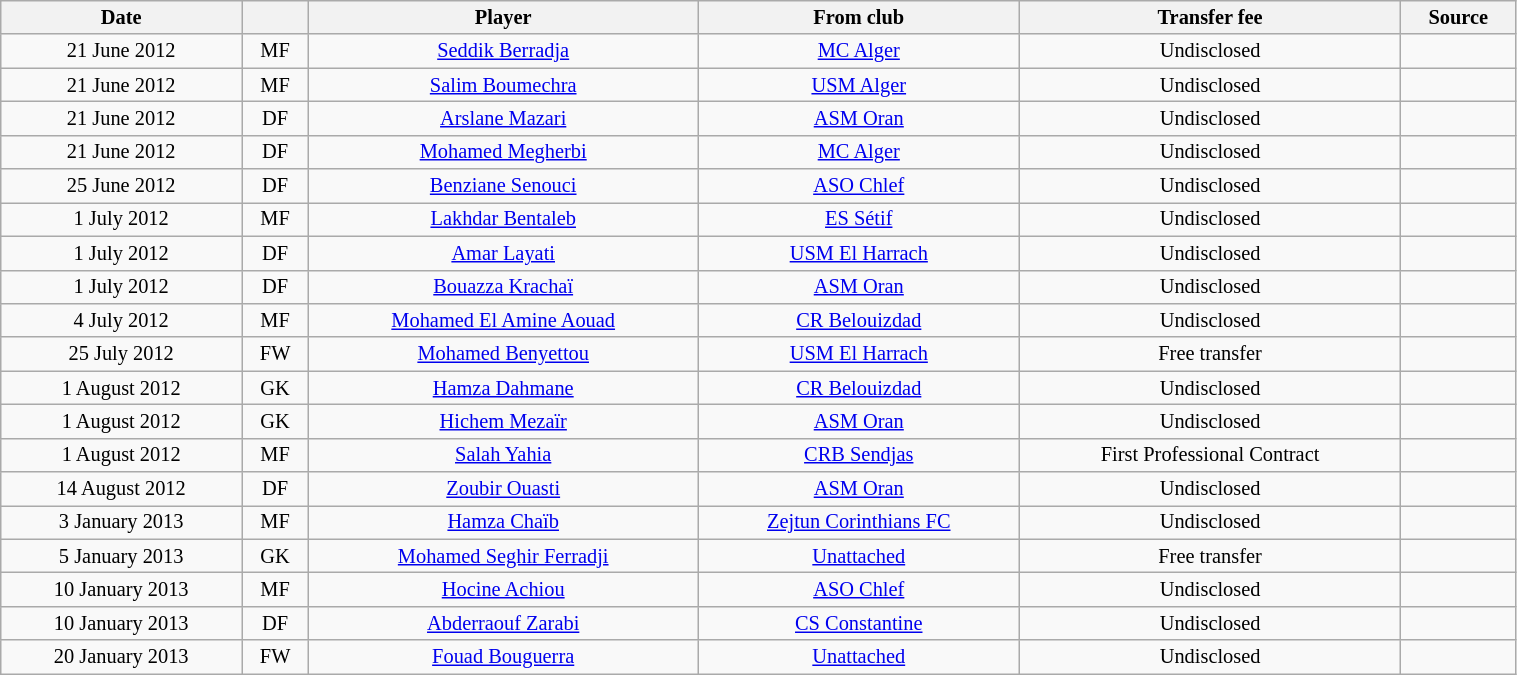<table class="wikitable sortable" style="width:80%; text-align:center; font-size:85%; text-align:centre;">
<tr>
<th>Date</th>
<th></th>
<th>Player</th>
<th>From club</th>
<th>Transfer fee</th>
<th>Source</th>
</tr>
<tr>
<td>21 June 2012</td>
<td>MF</td>
<td> <a href='#'>Seddik Berradja</a></td>
<td><a href='#'>MC Alger</a></td>
<td>Undisclosed</td>
<td></td>
</tr>
<tr>
<td>21 June 2012</td>
<td>MF</td>
<td> <a href='#'>Salim Boumechra</a></td>
<td><a href='#'>USM Alger</a></td>
<td>Undisclosed</td>
<td></td>
</tr>
<tr>
<td>21 June 2012</td>
<td>DF</td>
<td> <a href='#'>Arslane Mazari</a></td>
<td><a href='#'>ASM Oran</a></td>
<td>Undisclosed</td>
<td></td>
</tr>
<tr>
<td>21 June 2012</td>
<td>DF</td>
<td> <a href='#'>Mohamed Megherbi</a></td>
<td><a href='#'>MC Alger</a></td>
<td>Undisclosed</td>
<td></td>
</tr>
<tr>
<td>25 June 2012</td>
<td>DF</td>
<td> <a href='#'>Benziane Senouci</a></td>
<td><a href='#'>ASO Chlef</a></td>
<td>Undisclosed</td>
<td></td>
</tr>
<tr>
<td>1 July 2012</td>
<td>MF</td>
<td> <a href='#'>Lakhdar Bentaleb</a></td>
<td><a href='#'>ES Sétif</a></td>
<td>Undisclosed</td>
<td></td>
</tr>
<tr>
<td>1 July 2012</td>
<td>DF</td>
<td> <a href='#'>Amar Layati</a></td>
<td><a href='#'>USM El Harrach</a></td>
<td>Undisclosed</td>
<td></td>
</tr>
<tr>
<td>1 July 2012</td>
<td>DF</td>
<td> <a href='#'>Bouazza Krachaï</a></td>
<td><a href='#'>ASM Oran</a></td>
<td>Undisclosed</td>
<td></td>
</tr>
<tr>
<td>4 July 2012</td>
<td>MF</td>
<td> <a href='#'>Mohamed El Amine Aouad</a></td>
<td><a href='#'>CR Belouizdad</a></td>
<td>Undisclosed</td>
<td></td>
</tr>
<tr>
<td>25 July 2012</td>
<td>FW</td>
<td> <a href='#'>Mohamed Benyettou</a></td>
<td><a href='#'>USM El Harrach</a></td>
<td>Free transfer</td>
<td></td>
</tr>
<tr>
<td>1 August 2012</td>
<td>GK</td>
<td> <a href='#'>Hamza Dahmane</a></td>
<td><a href='#'>CR Belouizdad</a></td>
<td>Undisclosed</td>
<td></td>
</tr>
<tr>
<td>1 August 2012</td>
<td>GK</td>
<td> <a href='#'>Hichem Mezaïr</a></td>
<td><a href='#'>ASM Oran</a></td>
<td>Undisclosed</td>
<td></td>
</tr>
<tr>
<td>1 August 2012</td>
<td>MF</td>
<td> <a href='#'>Salah Yahia</a></td>
<td><a href='#'>CRB Sendjas</a></td>
<td>First Professional Contract</td>
<td></td>
</tr>
<tr>
<td>14 August 2012</td>
<td>DF</td>
<td> <a href='#'>Zoubir Ouasti</a></td>
<td><a href='#'>ASM Oran</a></td>
<td>Undisclosed</td>
<td></td>
</tr>
<tr>
<td>3 January 2013</td>
<td>MF</td>
<td> <a href='#'>Hamza Chaïb</a></td>
<td> <a href='#'>Zejtun Corinthians FC</a></td>
<td>Undisclosed</td>
<td></td>
</tr>
<tr>
<td>5 January 2013</td>
<td>GK</td>
<td> <a href='#'>Mohamed Seghir Ferradji</a></td>
<td><a href='#'>Unattached</a></td>
<td>Free transfer</td>
<td></td>
</tr>
<tr>
<td>10 January 2013</td>
<td>MF</td>
<td> <a href='#'>Hocine Achiou</a></td>
<td><a href='#'>ASO Chlef</a></td>
<td>Undisclosed</td>
<td></td>
</tr>
<tr>
<td>10 January 2013</td>
<td>DF</td>
<td> <a href='#'>Abderraouf Zarabi</a></td>
<td><a href='#'>CS Constantine</a></td>
<td>Undisclosed</td>
<td></td>
</tr>
<tr>
<td>20 January 2013</td>
<td>FW</td>
<td> <a href='#'>Fouad Bouguerra</a></td>
<td><a href='#'>Unattached</a></td>
<td>Undisclosed</td>
<td></td>
</tr>
</table>
